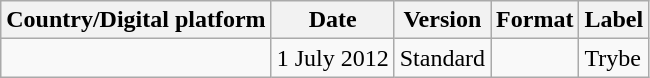<table class="wikitable">
<tr>
<th>Country/Digital platform</th>
<th>Date</th>
<th>Version</th>
<th>Format</th>
<th>Label</th>
</tr>
<tr>
<td></td>
<td>1 July 2012</td>
<td>Standard</td>
<td></td>
<td>Trybe</td>
</tr>
</table>
